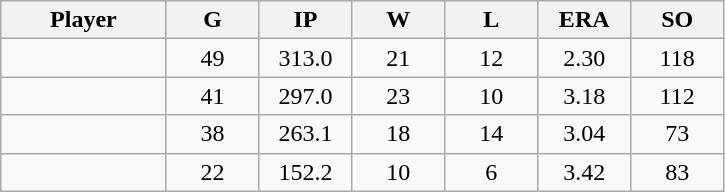<table class="wikitable sortable">
<tr>
<th bgcolor="#DDDDFF" width="16%">Player</th>
<th bgcolor="#DDDDFF" width="9%">G</th>
<th bgcolor="#DDDDFF" width="9%">IP</th>
<th bgcolor="#DDDDFF" width="9%">W</th>
<th bgcolor="#DDDDFF" width="9%">L</th>
<th bgcolor="#DDDDFF" width="9%">ERA</th>
<th bgcolor="#DDDDFF" width="9%">SO</th>
</tr>
<tr align="center">
<td></td>
<td>49</td>
<td>313.0</td>
<td>21</td>
<td>12</td>
<td>2.30</td>
<td>118</td>
</tr>
<tr align="center">
<td></td>
<td>41</td>
<td>297.0</td>
<td>23</td>
<td>10</td>
<td>3.18</td>
<td>112</td>
</tr>
<tr align="center">
<td></td>
<td>38</td>
<td>263.1</td>
<td>18</td>
<td>14</td>
<td>3.04</td>
<td>73</td>
</tr>
<tr align="center">
<td></td>
<td>22</td>
<td>152.2</td>
<td>10</td>
<td>6</td>
<td>3.42</td>
<td>83</td>
</tr>
</table>
